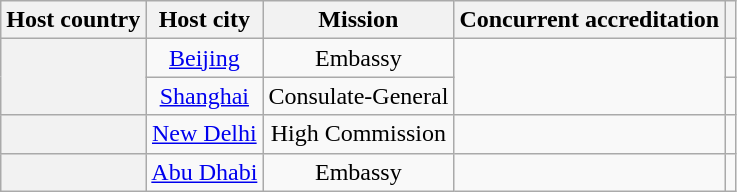<table class="wikitable plainrowheaders" style="text-align:center;">
<tr>
<th scope="col">Host country</th>
<th scope="col">Host city</th>
<th scope="col">Mission</th>
<th scope="col">Concurrent accreditation</th>
<th scope="col"></th>
</tr>
<tr>
<th scope="row" rowspan="2"></th>
<td><a href='#'>Beijing</a></td>
<td>Embassy</td>
<td rowspan="2"></td>
<td></td>
</tr>
<tr>
<td><a href='#'>Shanghai</a></td>
<td>Consulate-General</td>
<td></td>
</tr>
<tr>
<th scope="row"></th>
<td><a href='#'>New Delhi</a></td>
<td>High Commission</td>
<td></td>
<td></td>
</tr>
<tr>
<th scope="row"></th>
<td><a href='#'>Abu Dhabi</a></td>
<td>Embassy</td>
<td></td>
<td></td>
</tr>
</table>
